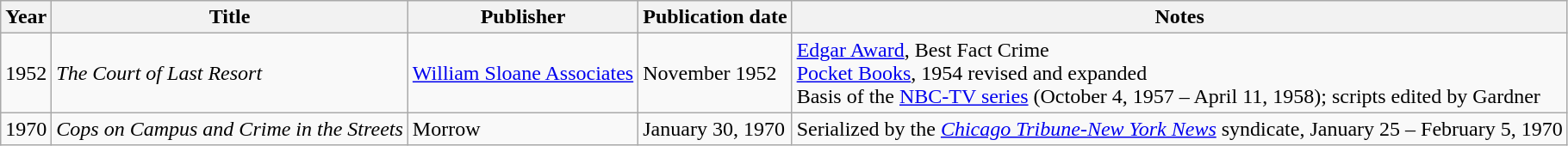<table class="wikitable sortable">
<tr>
<th>Year</th>
<th class="unsortable">Title</th>
<th class="unsortable">Publisher</th>
<th class="unsortable">Publication date</th>
<th class="unsortable">Notes</th>
</tr>
<tr>
<td>1952</td>
<td><em>The Court of Last Resort</em></td>
<td><a href='#'>William Sloane Associates</a></td>
<td>November 1952</td>
<td><a href='#'>Edgar Award</a>, Best Fact Crime<br><a href='#'>Pocket Books</a>, 1954 revised and expanded<br>Basis of the <a href='#'>NBC-TV series</a> (October 4, 1957 – April 11, 1958); scripts edited by Gardner</td>
</tr>
<tr>
<td>1970</td>
<td><em>Cops on Campus and Crime in the Streets</em></td>
<td>Morrow</td>
<td>January 30, 1970</td>
<td>Serialized by the <em><a href='#'>Chicago Tribune-New York News</a></em> syndicate, January 25 – February 5, 1970</td>
</tr>
</table>
